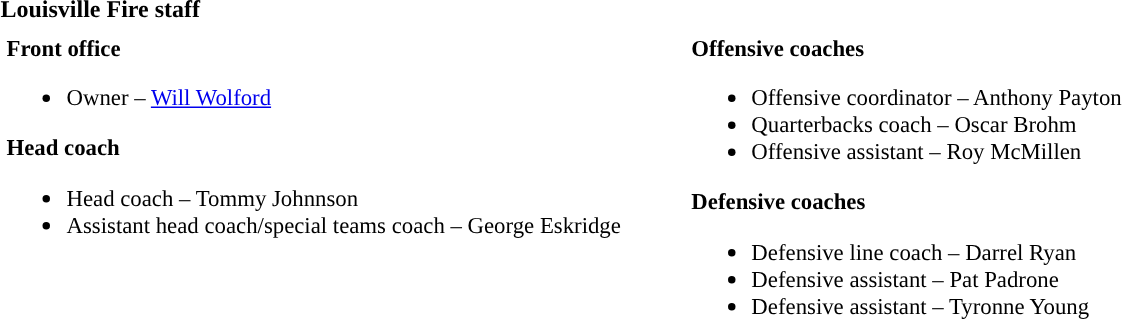<table class="toccolours" style="text-align: left;">
<tr>
<th colspan="7"><strong>Louisville Fire staff</strong></th>
</tr>
<tr>
<td colspan=7 align="right"></td>
</tr>
<tr>
<td valign="top"></td>
<td style="font-size: 95%;" valign="top"><strong>Front office</strong><br><ul><li>Owner – <a href='#'>Will Wolford</a></li></ul><strong>Head coach</strong><ul><li>Head coach – Tommy Johnnson</li><li>Assistant head coach/special teams coach – George Eskridge</li></ul></td>
<td width="35"> </td>
<td valign="top"></td>
<td style="font-size: 95%;" valign="top"><strong>Offensive coaches</strong><br><ul><li>Offensive coordinator – Anthony Payton</li><li>Quarterbacks coach – Oscar Brohm</li><li>Offensive assistant – Roy McMillen</li></ul><strong>Defensive coaches</strong><ul><li>Defensive line coach – Darrel Ryan</li><li>Defensive assistant – Pat Padrone</li><li>Defensive assistant – Tyronne Young</li></ul></td>
</tr>
</table>
